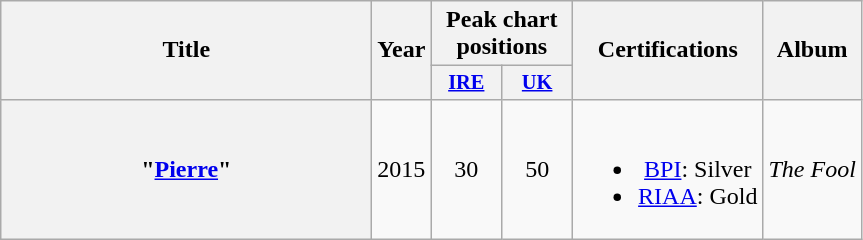<table class="wikitable plainrowheaders" style="text-align:center;">
<tr>
<th scope="col" rowspan="2" style="width:15em;">Title</th>
<th scope="col" rowspan="2" style="width:1em;">Year</th>
<th scope="col" colspan="2">Peak chart positions</th>
<th scope="col" rowspan="2">Certifications</th>
<th scope="col" rowspan="2">Album</th>
</tr>
<tr>
<th scope="col" style="width:3em;font-size:85%;"><a href='#'>IRE</a><br></th>
<th scope="col" style="width:3em;font-size:85%;"><a href='#'>UK</a><br></th>
</tr>
<tr>
<th scope="row">"<a href='#'>Pierre</a>"</th>
<td>2015</td>
<td>30</td>
<td>50</td>
<td><br><ul><li><a href='#'>BPI</a>: Silver</li><li><a href='#'>RIAA</a>: Gold</li></ul></td>
<td><em>The Fool</em></td>
</tr>
</table>
